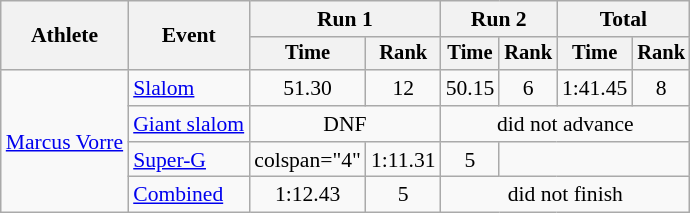<table class="wikitable" style="font-size:90%">
<tr>
<th rowspan=2>Athlete</th>
<th rowspan=2>Event</th>
<th colspan=2>Run 1</th>
<th colspan=2>Run 2</th>
<th colspan=2>Total</th>
</tr>
<tr style="font-size:95%">
<th>Time</th>
<th>Rank</th>
<th>Time</th>
<th>Rank</th>
<th>Time</th>
<th>Rank</th>
</tr>
<tr align=center>
<td align="left" rowspan="4"><a href='#'>Marcus Vorre</a></td>
<td align="left"><a href='#'>Slalom</a></td>
<td>51.30</td>
<td>12</td>
<td>50.15</td>
<td>6</td>
<td>1:41.45</td>
<td>8</td>
</tr>
<tr align=center>
<td align="left"><a href='#'>Giant slalom</a></td>
<td colspan=2>DNF</td>
<td colspan=4>did not advance</td>
</tr>
<tr align=center>
<td align="left"><a href='#'>Super-G</a></td>
<td>colspan="4" </td>
<td>1:11.31</td>
<td>5</td>
</tr>
<tr align=center>
<td align="left"><a href='#'>Combined</a></td>
<td>1:12.43</td>
<td>5</td>
<td colspan=4>did not finish</td>
</tr>
</table>
